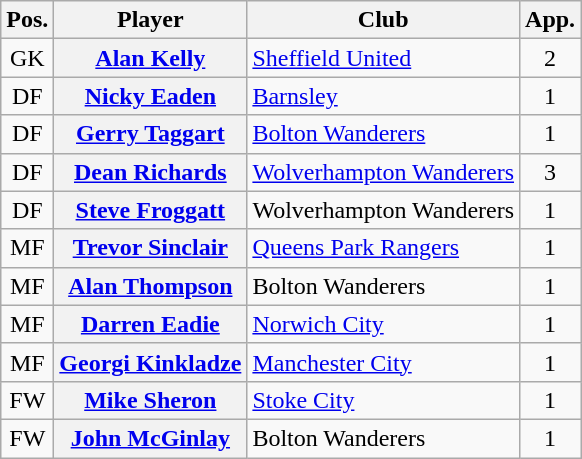<table class="wikitable plainrowheaders" style="text-align: left">
<tr>
<th scope=col>Pos.</th>
<th scope=col>Player</th>
<th scope=col>Club</th>
<th scope=col>App.</th>
</tr>
<tr>
<td style=text-align:center>GK</td>
<th scope=row><a href='#'>Alan Kelly</a> </th>
<td><a href='#'>Sheffield United</a></td>
<td style=text-align:center>2</td>
</tr>
<tr>
<td style=text-align:center>DF</td>
<th scope=row><a href='#'>Nicky Eaden</a></th>
<td><a href='#'>Barnsley</a></td>
<td style=text-align:center>1</td>
</tr>
<tr>
<td style=text-align:center>DF</td>
<th scope=row><a href='#'>Gerry Taggart</a></th>
<td><a href='#'>Bolton Wanderers</a></td>
<td style=text-align:center>1</td>
</tr>
<tr>
<td style=text-align:center>DF</td>
<th scope=row><a href='#'>Dean Richards</a> </th>
<td><a href='#'>Wolverhampton Wanderers</a></td>
<td style=text-align:center>3</td>
</tr>
<tr>
<td style=text-align:center>DF</td>
<th scope=row><a href='#'>Steve Froggatt</a></th>
<td>Wolverhampton Wanderers</td>
<td style=text-align:center>1</td>
</tr>
<tr>
<td style=text-align:center>MF</td>
<th scope=row><a href='#'>Trevor Sinclair</a></th>
<td><a href='#'>Queens Park Rangers</a></td>
<td style=text-align:center>1</td>
</tr>
<tr>
<td style=text-align:center>MF</td>
<th scope=row><a href='#'>Alan Thompson</a></th>
<td>Bolton Wanderers</td>
<td style=text-align:center>1</td>
</tr>
<tr>
<td style=text-align:center>MF</td>
<th scope=row><a href='#'>Darren Eadie</a></th>
<td><a href='#'>Norwich City</a></td>
<td style=text-align:center>1</td>
</tr>
<tr>
<td style=text-align:center>MF</td>
<th scope=row><a href='#'>Georgi Kinkladze</a></th>
<td><a href='#'>Manchester City</a></td>
<td style=text-align:center>1</td>
</tr>
<tr>
<td style=text-align:center>FW</td>
<th scope=row><a href='#'>Mike Sheron</a></th>
<td><a href='#'>Stoke City</a></td>
<td style=text-align:center>1</td>
</tr>
<tr>
<td style=text-align:center>FW</td>
<th scope=row><a href='#'>John McGinlay</a></th>
<td>Bolton Wanderers</td>
<td style=text-align:center>1</td>
</tr>
</table>
